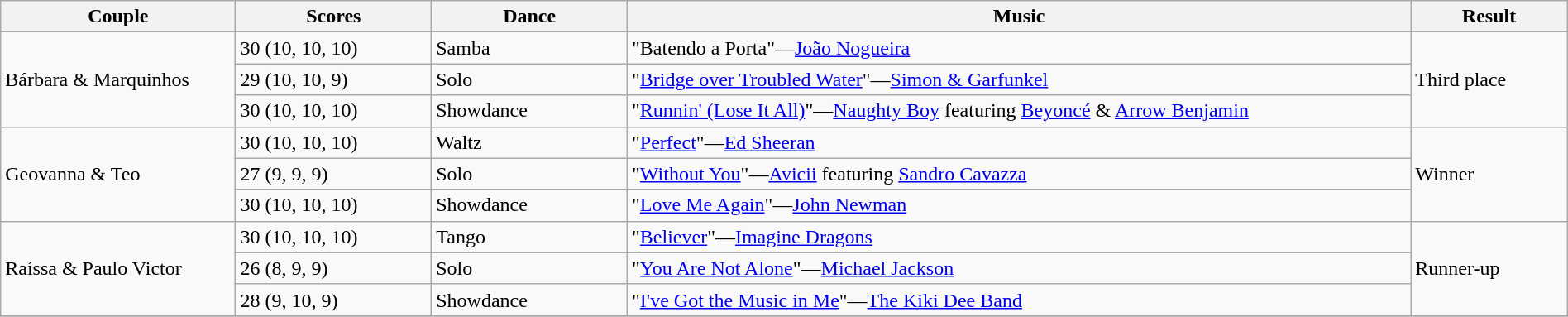<table class="wikitable sortable" style="width:100%;">
<tr>
<th style="width:15.0%;">Couple</th>
<th style="width:12.5%;">Scores</th>
<th style="width:12.5%;">Dance</th>
<th style="width:50.0%;">Music</th>
<th style="width:10.0%;">Result</th>
</tr>
<tr>
<td rowspan=3>Bárbara & Marquinhos</td>
<td>30 (10, 10, 10)</td>
<td>Samba</td>
<td>"Batendo a Porta"—<a href='#'>João Nogueira</a></td>
<td rowspan=3>Third place</td>
</tr>
<tr>
<td>29 (10, 10, 9)</td>
<td>Solo</td>
<td>"<a href='#'>Bridge over Troubled Water</a>"—<a href='#'>Simon & Garfunkel</a></td>
</tr>
<tr>
<td>30 (10, 10, 10)</td>
<td>Showdance</td>
<td>"<a href='#'>Runnin' (Lose It All)</a>"—<a href='#'>Naughty Boy</a> featuring <a href='#'>Beyoncé</a> & <a href='#'>Arrow Benjamin</a></td>
</tr>
<tr>
<td rowspan=3>Geovanna & Teo</td>
<td>30 (10, 10, 10)</td>
<td>Waltz</td>
<td>"<a href='#'>Perfect</a>"—<a href='#'>Ed Sheeran</a></td>
<td rowspan=3>Winner</td>
</tr>
<tr>
<td>27 (9, 9, 9)</td>
<td>Solo</td>
<td>"<a href='#'>Without You</a>"—<a href='#'>Avicii</a> featuring <a href='#'>Sandro Cavazza</a></td>
</tr>
<tr>
<td>30 (10, 10, 10)</td>
<td>Showdance</td>
<td>"<a href='#'>Love Me Again</a>"—<a href='#'>John Newman</a></td>
</tr>
<tr>
<td rowspan=3>Raíssa & Paulo Victor</td>
<td>30 (10, 10, 10)</td>
<td>Tango</td>
<td>"<a href='#'>Believer</a>"—<a href='#'>Imagine Dragons</a></td>
<td rowspan=3>Runner-up</td>
</tr>
<tr>
<td>26 (8, 9, 9)</td>
<td>Solo</td>
<td>"<a href='#'>You Are Not Alone</a>"—<a href='#'>Michael Jackson</a></td>
</tr>
<tr>
<td>28 (9, 10, 9)</td>
<td>Showdance</td>
<td>"<a href='#'>I've Got the Music in Me</a>"—<a href='#'>The Kiki Dee Band</a></td>
</tr>
<tr>
</tr>
</table>
